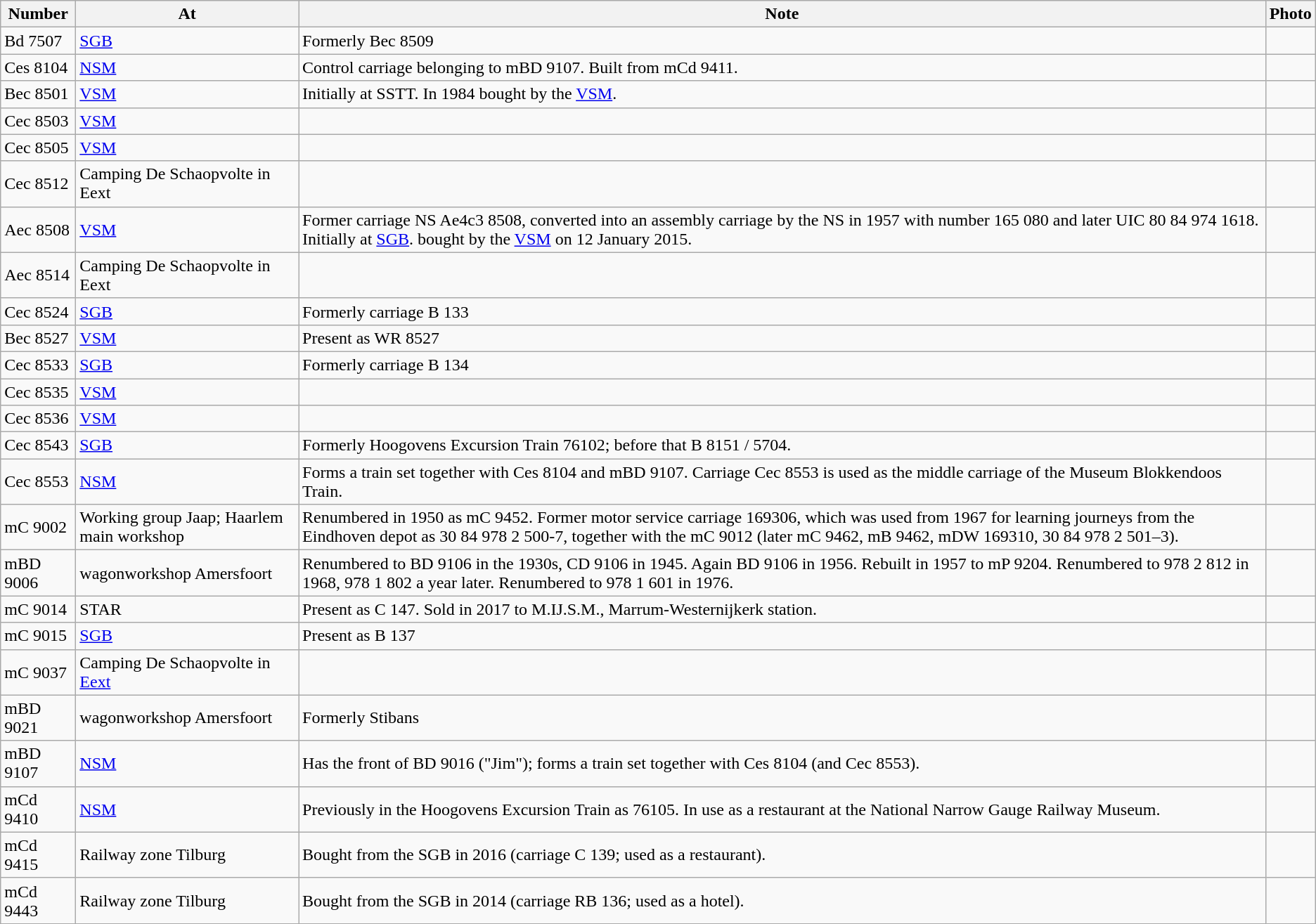<table class="wikitable sortable">
<tr>
<th>Number</th>
<th>At</th>
<th class="unsortable">Note</th>
<th class="unsortable">Photo</th>
</tr>
<tr>
<td>Bd 7507</td>
<td><a href='#'>SGB</a></td>
<td>Formerly Bec 8509</td>
<td></td>
</tr>
<tr>
<td>Ces 8104</td>
<td><a href='#'>NSM</a></td>
<td>Control carriage belonging to mBD 9107. Built from mCd 9411.</td>
<td></td>
</tr>
<tr>
<td>Bec 8501</td>
<td><a href='#'>VSM</a></td>
<td>Initially at SSTT. In 1984 bought by the <a href='#'>VSM</a>.</td>
<td></td>
</tr>
<tr>
<td>Cec 8503</td>
<td><a href='#'>VSM</a></td>
<td></td>
<td></td>
</tr>
<tr>
<td>Cec 8505</td>
<td><a href='#'>VSM</a></td>
<td></td>
<td></td>
</tr>
<tr>
<td>Cec 8512</td>
<td>Camping De Schaopvolte in Eext</td>
<td></td>
<td></td>
</tr>
<tr>
<td>Aec 8508</td>
<td><a href='#'>VSM</a></td>
<td>Former carriage NS Ae4c3 8508, converted into an assembly carriage by the NS in 1957 with number 165 080 and later UIC 80 84 974 1618. Initially at <a href='#'>SGB</a>. bought by the <a href='#'>VSM</a> on 12 January 2015.</td>
<td></td>
</tr>
<tr>
<td>Aec 8514</td>
<td>Camping De Schaopvolte in Eext</td>
<td></td>
<td></td>
</tr>
<tr>
<td>Cec 8524</td>
<td><a href='#'>SGB</a></td>
<td>Formerly carriage B 133</td>
<td></td>
</tr>
<tr>
<td>Bec 8527</td>
<td><a href='#'>VSM</a></td>
<td>Present as WR 8527</td>
<td></td>
</tr>
<tr>
<td>Cec 8533</td>
<td><a href='#'>SGB</a></td>
<td>Formerly carriage B 134</td>
<td></td>
</tr>
<tr>
<td>Cec 8535</td>
<td><a href='#'>VSM</a></td>
<td></td>
<td></td>
</tr>
<tr>
<td>Cec 8536</td>
<td><a href='#'>VSM</a></td>
<td></td>
<td></td>
</tr>
<tr>
<td>Cec 8543</td>
<td><a href='#'>SGB</a></td>
<td>Formerly Hoogovens Excursion Train 76102; before that B 8151 / 5704.</td>
<td></td>
</tr>
<tr>
<td>Cec 8553</td>
<td><a href='#'>NSM</a></td>
<td>Forms a train set together with Ces 8104 and mBD 9107. Carriage Cec 8553 is used as the middle carriage of the Museum Blokkendoos Train.</td>
<td></td>
</tr>
<tr>
<td>mC 9002</td>
<td>Working group Jaap; Haarlem main workshop</td>
<td>Renumbered in 1950 as mC 9452. Former motor service carriage 169306, which was used from 1967 for learning journeys from the Eindhoven depot as 30 84 978 2 500-7, together with the mC 9012 (later mC 9462, mB 9462, mDW 169310, 30 84 978 2 501–3).</td>
<td></td>
</tr>
<tr>
<td>mBD 9006</td>
<td>wagonworkshop Amersfoort</td>
<td>Renumbered to BD 9106 in the 1930s, CD 9106 in 1945. Again BD 9106 in 1956. Rebuilt in 1957 to mP 9204. Renumbered to 978 2 812 in 1968, 978 1 802 a year later. Renumbered to 978 1 601 in 1976.</td>
<td></td>
</tr>
<tr>
<td>mC 9014</td>
<td>STAR</td>
<td>Present as C 147. Sold in 2017 to M.IJ.S.M., Marrum-Westernijkerk station.</td>
<td></td>
</tr>
<tr>
<td>mC 9015</td>
<td><a href='#'>SGB</a></td>
<td>Present as B 137</td>
<td></td>
</tr>
<tr>
<td>mC 9037</td>
<td>Camping De Schaopvolte in <a href='#'>Eext</a></td>
<td></td>
<td></td>
</tr>
<tr>
<td>mBD 9021</td>
<td>wagonworkshop Amersfoort</td>
<td>Formerly Stibans</td>
<td></td>
</tr>
<tr>
<td>mBD 9107</td>
<td><a href='#'>NSM</a></td>
<td>Has the front of BD 9016 ("Jim"); forms a train set together with Ces 8104 (and Cec 8553).</td>
<td></td>
</tr>
<tr>
<td>mCd 9410</td>
<td><a href='#'>NSM</a></td>
<td>Previously in the Hoogovens Excursion Train as 76105. In use as a restaurant at the National Narrow Gauge Railway Museum.</td>
<td></td>
</tr>
<tr>
<td>mCd 9415</td>
<td>Railway zone Tilburg</td>
<td>Bought from the SGB in 2016 (carriage C 139; used as a restaurant).</td>
<td></td>
</tr>
<tr>
<td>mCd 9443</td>
<td>Railway zone Tilburg</td>
<td>Bought from the SGB in 2014 (carriage RB 136; used as a hotel).</td>
<td></td>
</tr>
</table>
